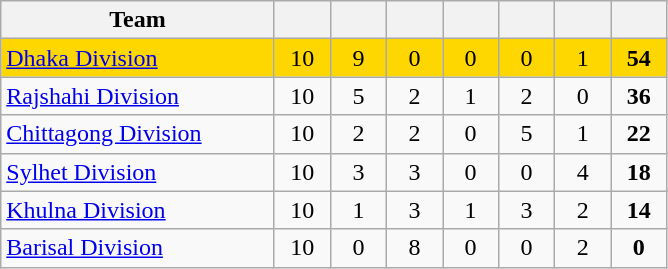<table class="wikitable">
<tr>
<th width=175>Team</th>
<th width=30></th>
<th width=30></th>
<th width=30></th>
<th width=30></th>
<th width=30></th>
<th width=30></th>
<th width=30></th>
</tr>
<tr style="background:gold">
<td><a href='#'>Dhaka Division</a></td>
<td align=center>10</td>
<td align=center>9</td>
<td align=center>0</td>
<td align=center>0</td>
<td align=center>0</td>
<td align=center>1</td>
<td align=center><strong>54</strong></td>
</tr>
<tr>
<td><a href='#'>Rajshahi Division</a></td>
<td align=center>10</td>
<td align=center>5</td>
<td align=center>2</td>
<td align=center>1</td>
<td align=center>2</td>
<td align=center>0</td>
<td align=center><strong>36</strong></td>
</tr>
<tr>
<td><a href='#'>Chittagong Division</a></td>
<td align=center>10</td>
<td align=center>2</td>
<td align=center>2</td>
<td align=center>0</td>
<td align=center>5</td>
<td align=center>1</td>
<td align=center><strong>22</strong></td>
</tr>
<tr>
<td><a href='#'>Sylhet Division</a></td>
<td align=center>10</td>
<td align=center>3</td>
<td align=center>3</td>
<td align=center>0</td>
<td align=center>0</td>
<td align=center>4</td>
<td align=center><strong>18</strong></td>
</tr>
<tr>
<td><a href='#'>Khulna Division</a></td>
<td align=center>10</td>
<td align=center>1</td>
<td align=center>3</td>
<td align=center>1</td>
<td align=center>3</td>
<td align=center>2</td>
<td align=center><strong>14</strong></td>
</tr>
<tr>
<td><a href='#'>Barisal Division</a></td>
<td align=center>10</td>
<td align=center>0</td>
<td align=center>8</td>
<td align=center>0</td>
<td align=center>0</td>
<td align=center>2</td>
<td align=center><strong>0</strong></td>
</tr>
</table>
